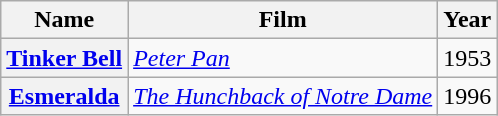<table class="wikitable sortable">
<tr>
<th>Name</th>
<th>Film</th>
<th>Year</th>
</tr>
<tr>
<th><a href='#'>Tinker Bell</a></th>
<td><em><a href='#'>Peter Pan</a></em></td>
<td style="text-align:center;">1953</td>
</tr>
<tr>
<th><a href='#'>Esmeralda</a></th>
<td><em><a href='#'>The Hunchback of Notre Dame</a></em></td>
<td style="text-align:center;">1996</td>
</tr>
</table>
